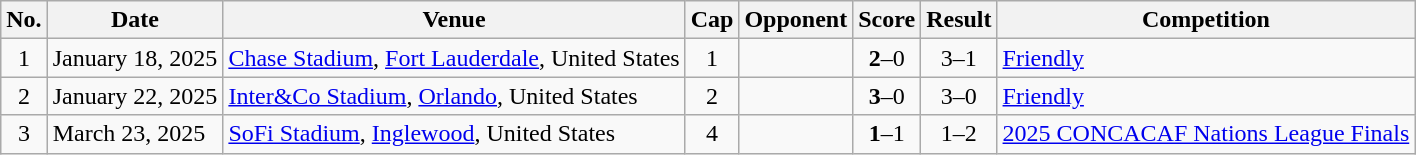<table class="wikitable sortable">
<tr>
<th>No.</th>
<th>Date</th>
<th>Venue</th>
<th>Cap</th>
<th>Opponent</th>
<th>Score</th>
<th>Result</th>
<th>Competition</th>
</tr>
<tr>
<td align="center">1</td>
<td>January 18, 2025</td>
<td><a href='#'>Chase Stadium</a>, <a href='#'>Fort Lauderdale</a>, United States</td>
<td align="center">1</td>
<td></td>
<td align="center"><strong>2</strong>–0</td>
<td align="center">3–1</td>
<td><a href='#'>Friendly</a></td>
</tr>
<tr>
<td align="center">2</td>
<td>January 22, 2025</td>
<td><a href='#'>Inter&Co Stadium</a>, <a href='#'>Orlando</a>, United States</td>
<td align="center">2</td>
<td></td>
<td align="center"><strong>3</strong>–0</td>
<td align="center">3–0</td>
<td><a href='#'>Friendly</a></td>
</tr>
<tr>
<td align="center">3</td>
<td>March 23, 2025</td>
<td><a href='#'>SoFi Stadium</a>, <a href='#'>Inglewood</a>, United States</td>
<td align="center">4</td>
<td></td>
<td align="center"><strong>1</strong>–1</td>
<td align="center">1–2</td>
<td><a href='#'>2025 CONCACAF Nations League Finals</a></td>
</tr>
</table>
